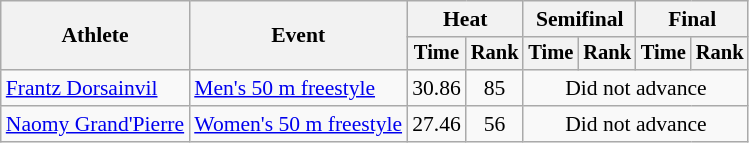<table class=wikitable style="font-size:90%">
<tr>
<th rowspan="2">Athlete</th>
<th rowspan="2">Event</th>
<th colspan="2">Heat</th>
<th colspan="2">Semifinal</th>
<th colspan="2">Final</th>
</tr>
<tr style="font-size:95%">
<th>Time</th>
<th>Rank</th>
<th>Time</th>
<th>Rank</th>
<th>Time</th>
<th>Rank</th>
</tr>
<tr align=center>
<td align=left><a href='#'>Frantz Dorsainvil</a></td>
<td align=left><a href='#'>Men's 50 m freestyle</a></td>
<td>30.86</td>
<td>85</td>
<td colspan=4>Did not advance</td>
</tr>
<tr align=center>
<td align=left><a href='#'>Naomy Grand'Pierre</a></td>
<td align=left><a href='#'>Women's 50 m freestyle</a></td>
<td>27.46</td>
<td>56</td>
<td colspan=4>Did not advance</td>
</tr>
</table>
